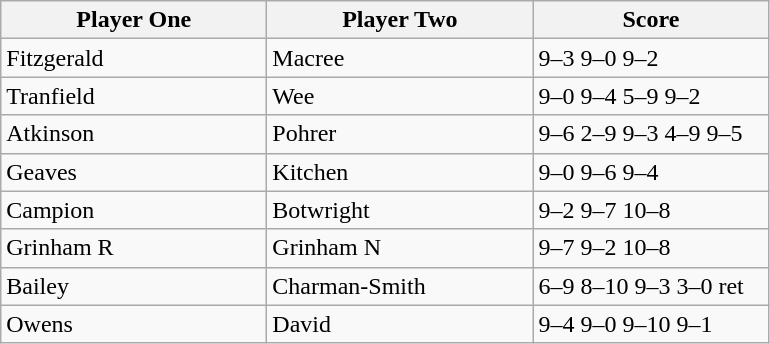<table class="wikitable">
<tr>
<th width=170>Player One</th>
<th width=170>Player Two</th>
<th width=150>Score</th>
</tr>
<tr>
<td> Fitzgerald</td>
<td> Macree</td>
<td>9–3 9–0 9–2</td>
</tr>
<tr>
<td> Tranfield</td>
<td> Wee</td>
<td>9–0 9–4 5–9 9–2</td>
</tr>
<tr>
<td> Atkinson</td>
<td> Pohrer</td>
<td>9–6 2–9 9–3 4–9 9–5</td>
</tr>
<tr>
<td> Geaves</td>
<td> Kitchen</td>
<td>9–0 9–6 9–4</td>
</tr>
<tr>
<td> Campion</td>
<td> Botwright</td>
<td>9–2 9–7 10–8</td>
</tr>
<tr>
<td> Grinham R</td>
<td> Grinham N</td>
<td>9–7 9–2 10–8</td>
</tr>
<tr>
<td> Bailey</td>
<td> Charman-Smith</td>
<td>6–9 8–10 9–3 3–0 ret</td>
</tr>
<tr>
<td> Owens</td>
<td> David</td>
<td>9–4 9–0 9–10 9–1</td>
</tr>
</table>
